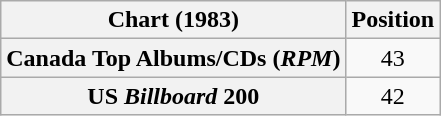<table class="wikitable plainrowheaders" style="text-align:center">
<tr>
<th scope="col">Chart (1983)</th>
<th scope="col">Position</th>
</tr>
<tr>
<th scope="row">Canada Top Albums/CDs (<em>RPM</em>)</th>
<td>43</td>
</tr>
<tr>
<th scope="row">US <em>Billboard</em> 200</th>
<td>42</td>
</tr>
</table>
